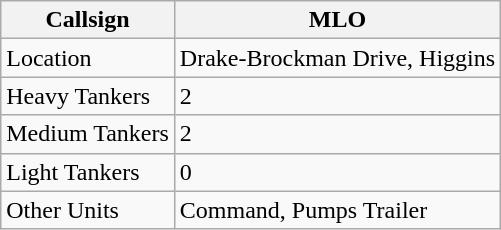<table class="wikitable mw-collapsible">
<tr>
<th>Callsign</th>
<th>MLO</th>
</tr>
<tr>
<td>Location</td>
<td>Drake-Brockman Drive, Higgins</td>
</tr>
<tr>
<td>Heavy Tankers</td>
<td>2</td>
</tr>
<tr>
<td>Medium Tankers</td>
<td>2</td>
</tr>
<tr>
<td>Light Tankers</td>
<td>0</td>
</tr>
<tr>
<td>Other Units</td>
<td>Command, Pumps Trailer</td>
</tr>
</table>
